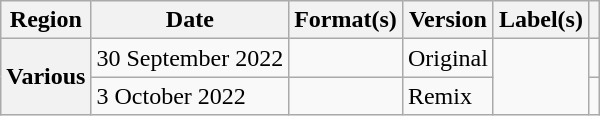<table class="wikitable plainrowheaders">
<tr>
<th scope="col">Region</th>
<th scope="col">Date</th>
<th scope="col">Format(s)</th>
<th>Version</th>
<th scope="col">Label(s)</th>
<th scope="col"></th>
</tr>
<tr>
<th rowspan="2" scope="row">Various</th>
<td>30 September 2022</td>
<td></td>
<td>Original</td>
<td rowspan="2"></td>
<td style="text-align:center;"></td>
</tr>
<tr>
<td>3 October 2022</td>
<td></td>
<td>Remix</td>
<td></td>
</tr>
</table>
